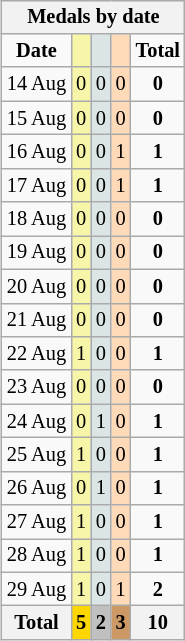<table class="wikitable" style="font-size:85%; float:right">
<tr bgcolor="#efefef">
<th colspan=6>Medals by date</th>
</tr>
<tr align=center>
<td><strong>Date</strong></td>
<td bgcolor=#f7f6a8></td>
<td bgcolor=#dce5e5></td>
<td bgcolor=#ffdab9></td>
<td><strong>Total</strong></td>
</tr>
<tr align=center>
<td>14 Aug</td>
<td style="background:#F7F6A8;">0</td>
<td style="background:#DCE5E5;">0</td>
<td style="background:#FFDAB9;">0</td>
<td><strong>0</strong></td>
</tr>
<tr align=center>
<td>15 Aug</td>
<td style="background:#F7F6A8;">0</td>
<td style="background:#DCE5E5;">0</td>
<td style="background:#FFDAB9;">0</td>
<td><strong>0</strong></td>
</tr>
<tr align=center>
<td>16 Aug</td>
<td style="background:#F7F6A8;">0</td>
<td style="background:#DCE5E5;">0</td>
<td style="background:#FFDAB9;">1</td>
<td><strong>1</strong></td>
</tr>
<tr align=center>
<td>17 Aug</td>
<td style="background:#F7F6A8;">0</td>
<td style="background:#DCE5E5;">0</td>
<td style="background:#FFDAB9;">1</td>
<td><strong>1</strong></td>
</tr>
<tr align=center>
<td>18 Aug</td>
<td style="background:#F7F6A8;">0</td>
<td style="background:#DCE5E5;">0</td>
<td style="background:#FFDAB9;">0</td>
<td><strong>0</strong></td>
</tr>
<tr align=center>
<td>19 Aug</td>
<td style="background:#F7F6A8;">0</td>
<td style="background:#DCE5E5;">0</td>
<td style="background:#FFDAB9;">0</td>
<td><strong>0</strong></td>
</tr>
<tr align=center>
<td>20 Aug</td>
<td style="background:#F7F6A8;">0</td>
<td style="background:#DCE5E5;">0</td>
<td style="background:#FFDAB9;">0</td>
<td><strong>0</strong></td>
</tr>
<tr align=center>
<td>21 Aug</td>
<td style="background:#F7F6A8;">0</td>
<td style="background:#DCE5E5;">0</td>
<td style="background:#FFDAB9;">0</td>
<td><strong>0</strong></td>
</tr>
<tr align=center>
<td>22 Aug</td>
<td style="background:#F7F6A8;">1</td>
<td style="background:#DCE5E5;">0</td>
<td style="background:#FFDAB9;">0</td>
<td><strong>1</strong></td>
</tr>
<tr align=center>
<td>23 Aug</td>
<td style="background:#F7F6A8;">0</td>
<td style="background:#DCE5E5;">0</td>
<td style="background:#FFDAB9;">0</td>
<td><strong>0</strong></td>
</tr>
<tr align=center>
<td>24 Aug</td>
<td style="background:#F7F6A8;">0</td>
<td style="background:#DCE5E5;">1</td>
<td style="background:#FFDAB9;">0</td>
<td><strong>1</strong></td>
</tr>
<tr align=center>
<td>25 Aug</td>
<td style="background:#F7F6A8;">1</td>
<td style="background:#DCE5E5;">0</td>
<td style="background:#FFDAB9;">0</td>
<td><strong>1</strong></td>
</tr>
<tr align=center>
<td>26 Aug</td>
<td style="background:#F7F6A8;">0</td>
<td style="background:#DCE5E5;">1</td>
<td style="background:#FFDAB9;">0</td>
<td><strong>1</strong></td>
</tr>
<tr align=center>
<td>27 Aug</td>
<td style="background:#F7F6A8;">1</td>
<td style="background:#DCE5E5;">0</td>
<td style="background:#FFDAB9;">0</td>
<td><strong>1</strong></td>
</tr>
<tr align=center>
<td>28 Aug</td>
<td style="background:#F7F6A8;">1</td>
<td style="background:#DCE5E5;">0</td>
<td style="background:#FFDAB9;">0</td>
<td><strong>1</strong></td>
</tr>
<tr align=center>
<td>29 Aug</td>
<td style="background:#F7F6A8;">1</td>
<td style="background:#DCE5E5;">0</td>
<td style="background:#FFDAB9;">1</td>
<td><strong>2</strong></td>
</tr>
<tr align=center>
<th>Total</th>
<th style="background:gold;">5</th>
<th style="background:silver;">2</th>
<th style="background:#c96;">3</th>
<th>10</th>
</tr>
</table>
